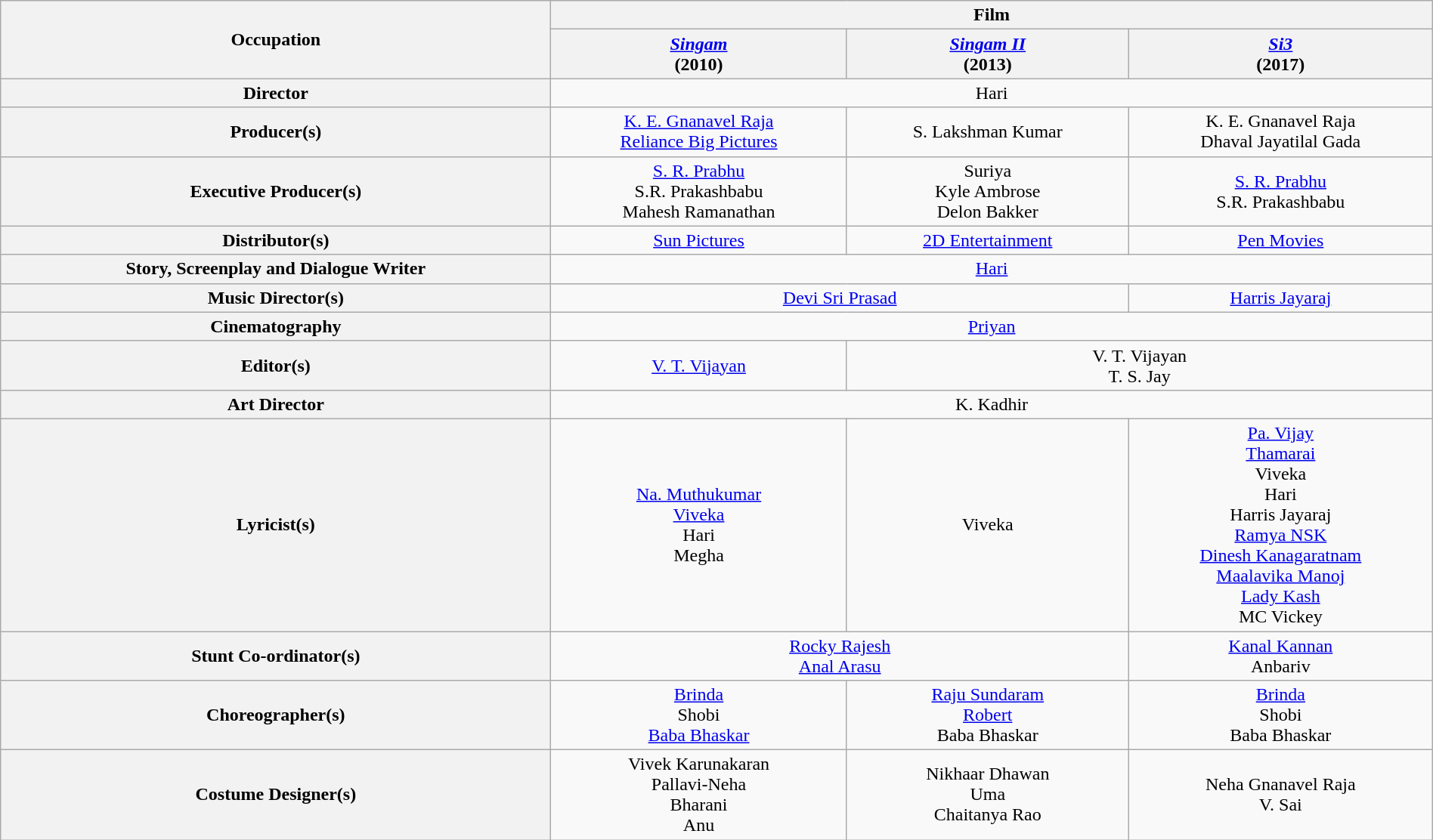<table class="wikitable" style="text-align:center;" width="100%">
<tr>
<th rowspan="2">Occupation</th>
<th colspan="3">Film</th>
</tr>
<tr>
<th width:"10%;"><em><a href='#'>Singam</a></em> <br>(2010)</th>
<th width:"10%;"><em><a href='#'>Singam II</a></em> <br>(2013)</th>
<th width:"10%;"><em><a href='#'>Si3</a></em> <br>(2017)</th>
</tr>
<tr>
<th>Director</th>
<td colspan="3">Hari</td>
</tr>
<tr>
<th>Producer(s)</th>
<td><a href='#'>K. E. Gnanavel Raja</a><br><a href='#'>Reliance Big Pictures</a></td>
<td>S. Lakshman Kumar</td>
<td>K. E. Gnanavel Raja<br>Dhaval Jayatilal Gada</td>
</tr>
<tr>
<th>Executive Producer(s)</th>
<td><a href='#'>S. R. Prabhu</a><br>S.R. Prakashbabu<br>Mahesh Ramanathan</td>
<td>Suriya<br>Kyle Ambrose<br>Delon Bakker</td>
<td><a href='#'>S. R. Prabhu</a><br>S.R. Prakashbabu</td>
</tr>
<tr>
<th>Distributor(s)</th>
<td><a href='#'>Sun Pictures</a></td>
<td><a href='#'>2D Entertainment</a></td>
<td><a href='#'>Pen Movies</a></td>
</tr>
<tr>
<th>Story, Screenplay and Dialogue Writer</th>
<td colspan="3"><a href='#'>Hari</a></td>
</tr>
<tr>
<th>Music Director(s)</th>
<td colspan="2"><a href='#'>Devi Sri Prasad</a></td>
<td><a href='#'>Harris Jayaraj</a></td>
</tr>
<tr>
<th>Cinematography</th>
<td colspan="3"><a href='#'>Priyan</a></td>
</tr>
<tr>
<th>Editor(s)</th>
<td><a href='#'>V. T. Vijayan</a></td>
<td colspan="2">V. T. Vijayan<br>T. S. Jay</td>
</tr>
<tr>
<th>Art Director</th>
<td colspan="3">K. Kadhir</td>
</tr>
<tr>
<th>Lyricist(s)</th>
<td><a href='#'>Na. Muthukumar</a><br><a href='#'>Viveka</a><br>Hari<br>Megha</td>
<td>Viveka</td>
<td><a href='#'>Pa. Vijay</a><br><a href='#'>Thamarai</a><br>Viveka<br>Hari<br>Harris Jayaraj<br><a href='#'>Ramya NSK</a><br><a href='#'>Dinesh Kanagaratnam</a><br><a href='#'>Maalavika Manoj</a><br><a href='#'>Lady Kash</a><br>MC Vickey</td>
</tr>
<tr>
<th>Stunt Co-ordinator(s)</th>
<td colspan="2"><a href='#'>Rocky Rajesh</a><br><a href='#'>Anal Arasu</a></td>
<td><a href='#'>Kanal Kannan</a><br>Anbariv</td>
</tr>
<tr>
<th>Choreographer(s)</th>
<td><a href='#'>Brinda</a><br>Shobi<br><a href='#'>Baba Bhaskar</a></td>
<td><a href='#'>Raju Sundaram</a><br><a href='#'>Robert</a><br>Baba Bhaskar</td>
<td><a href='#'>Brinda</a><br>Shobi<br>Baba Bhaskar</td>
</tr>
<tr>
<th>Costume Designer(s)</th>
<td>Vivek Karunakaran<br>Pallavi-Neha<br>Bharani<br>Anu</td>
<td>Nikhaar Dhawan<br>Uma<br>Chaitanya Rao</td>
<td>Neha Gnanavel Raja<br>V. Sai</td>
</tr>
</table>
